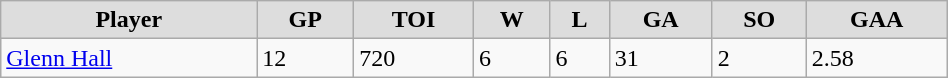<table class="wikitable" width="50%">
<tr align="center"  bgcolor="#dddddd">
<td><strong>Player</strong></td>
<td><strong>GP</strong></td>
<td><strong>TOI</strong></td>
<td><strong>W</strong></td>
<td><strong>L</strong></td>
<td><strong>GA</strong></td>
<td><strong>SO</strong></td>
<td><strong>GAA</strong></td>
</tr>
<tr>
<td><a href='#'>Glenn Hall</a></td>
<td>12</td>
<td>720</td>
<td>6</td>
<td>6</td>
<td>31</td>
<td>2</td>
<td>2.58</td>
</tr>
</table>
